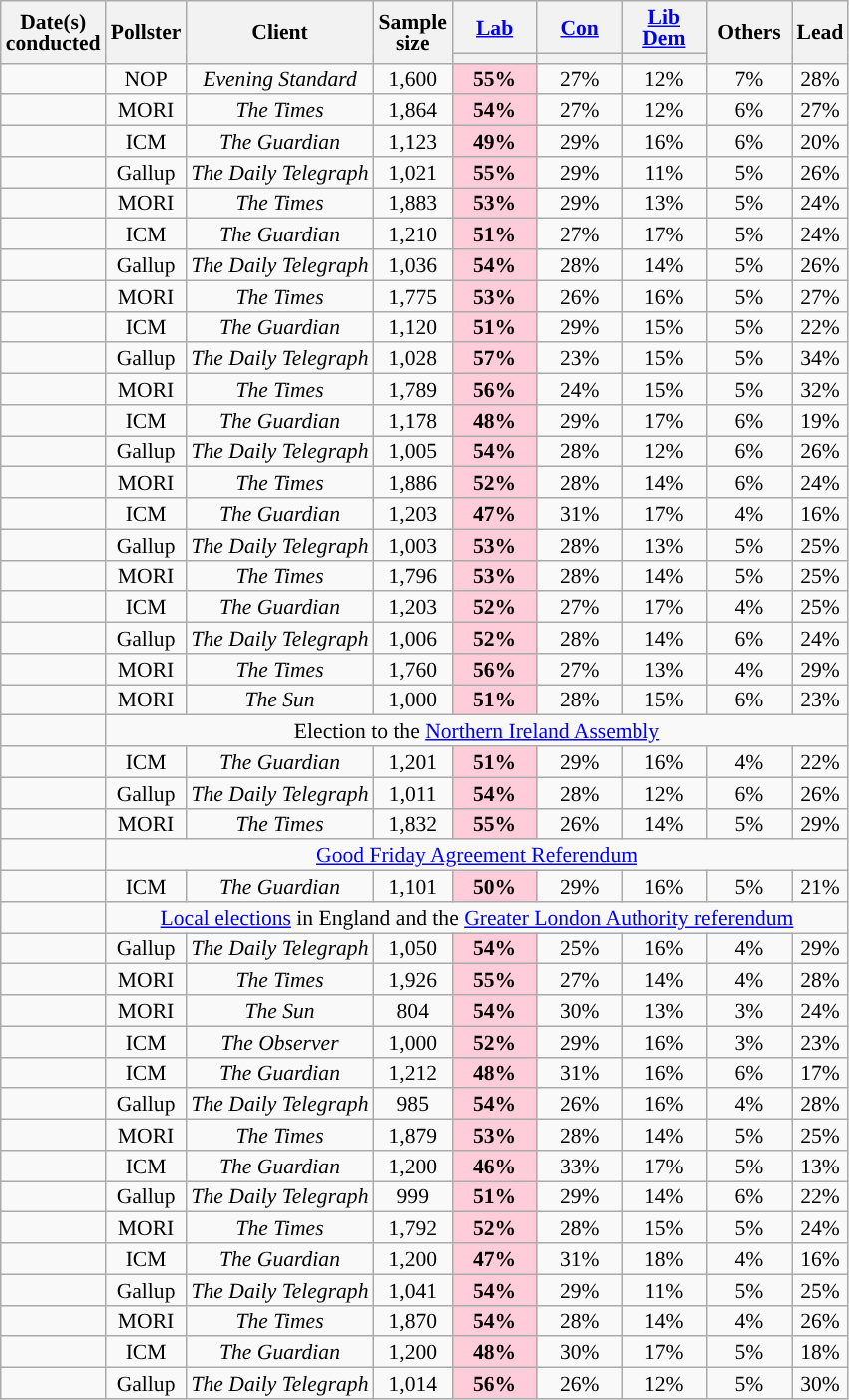<table class="wikitable sortable mw-datatable" style="text-align:center;font-size:90%;line-height:14px;">
<tr>
<th rowspan="2">Date(s)<br>conducted</th>
<th rowspan="2">Pollster</th>
<th rowspan="2">Client</th>
<th rowspan="2" data-sort-type="number">Sample<br>size</th>
<th class="unsortable" style="width:50px;"><a href='#'>Lab</a></th>
<th class="unsortable" style="width:50px;"><a href='#'>Con</a></th>
<th class="unsortable" style="width:50px;"><a href='#'>Lib Dem</a></th>
<th rowspan="2" class="unsortable" style="width:50px;">Others</th>
<th rowspan="2" data-sort-type="number">Lead</th>
</tr>
<tr>
<th data-sort-type="number" style="background:"></th>
<th data-sort-type="number" style="background:"></th>
<th data-sort-type="number" style="background:"></th>
</tr>
<tr>
<td></td>
<td>NOP</td>
<td><em>Evening Standard</em></td>
<td>1,600</td>
<td style="background:#FFCCDA;"><strong>55%</strong></td>
<td>27%</td>
<td>12%</td>
<td>7%</td>
<td style="background:">28%</td>
</tr>
<tr>
<td></td>
<td>MORI</td>
<td><em>The Times</em></td>
<td>1,864</td>
<td style="background:#FFCCDA;"><strong>54%</strong></td>
<td>27%</td>
<td>12%</td>
<td>6%</td>
<td style="background:">27%</td>
</tr>
<tr>
<td></td>
<td>ICM</td>
<td><em>The Guardian</em></td>
<td>1,123</td>
<td style="background:#FFCCDA;"><strong>49%</strong></td>
<td>29%</td>
<td>16%</td>
<td>6%</td>
<td style="background:">20%</td>
</tr>
<tr>
<td></td>
<td>Gallup</td>
<td><em>The Daily Telegraph</em></td>
<td>1,021</td>
<td style="background:#FFCCDA;"><strong>55%</strong></td>
<td>29%</td>
<td>11%</td>
<td>5%</td>
<td style="background:">26%</td>
</tr>
<tr>
<td></td>
<td>MORI</td>
<td><em>The Times</em></td>
<td>1,883</td>
<td style="background:#FFCCDA;"><strong>53%</strong></td>
<td>29%</td>
<td>13%</td>
<td>5%</td>
<td style="background:">24%</td>
</tr>
<tr>
<td></td>
<td>ICM</td>
<td><em>The Guardian</em></td>
<td>1,210</td>
<td style="background:#FFCCDA;"><strong>51%</strong></td>
<td>27%</td>
<td>17%</td>
<td>5%</td>
<td style="background:">24%</td>
</tr>
<tr>
<td></td>
<td>Gallup</td>
<td><em>The Daily Telegraph</em></td>
<td>1,036</td>
<td style="background:#FFCCDA;"><strong>54%</strong></td>
<td>28%</td>
<td>14%</td>
<td>5%</td>
<td style="background:">26%</td>
</tr>
<tr>
<td></td>
<td>MORI</td>
<td><em>The Times</em></td>
<td>1,775</td>
<td style="background:#FFCCDA;"><strong>53%</strong></td>
<td>26%</td>
<td>16%</td>
<td>5%</td>
<td style="background:">27%</td>
</tr>
<tr>
<td></td>
<td>ICM</td>
<td><em>The Guardian</em></td>
<td>1,120</td>
<td style="background:#FFCCDA;"><strong>51%</strong></td>
<td>29%</td>
<td>15%</td>
<td>5%</td>
<td style="background:">22%</td>
</tr>
<tr>
<td></td>
<td>Gallup</td>
<td><em>The Daily Telegraph</em></td>
<td>1,028</td>
<td style="background:#FFCCDA;"><strong>57%</strong></td>
<td>23%</td>
<td>15%</td>
<td>5%</td>
<td style="background:">34%</td>
</tr>
<tr>
<td></td>
<td>MORI</td>
<td><em>The Times</em></td>
<td>1,789</td>
<td style="background:#FFCCDA;"><strong>56%</strong></td>
<td>24%</td>
<td>15%</td>
<td>5%</td>
<td style="background:">32%</td>
</tr>
<tr>
<td></td>
<td>ICM</td>
<td><em>The Guardian</em></td>
<td>1,178</td>
<td style="background:#FFCCDA;"><strong>48%</strong></td>
<td>29%</td>
<td>17%</td>
<td>6%</td>
<td style="background:">19%</td>
</tr>
<tr>
<td></td>
<td>Gallup</td>
<td><em>The Daily Telegraph</em></td>
<td>1,005</td>
<td style="background:#FFCCDA;"><strong>54%</strong></td>
<td>28%</td>
<td>12%</td>
<td>6%</td>
<td style="background:">26%</td>
</tr>
<tr>
<td></td>
<td>MORI</td>
<td><em>The Times</em></td>
<td>1,886</td>
<td style="background:#FFCCDA;"><strong>52%</strong></td>
<td>28%</td>
<td>14%</td>
<td>6%</td>
<td style="background:">24%</td>
</tr>
<tr>
<td></td>
<td>ICM</td>
<td><em>The Guardian</em></td>
<td>1,203</td>
<td style="background:#FFCCDA;"><strong>47%</strong></td>
<td>31%</td>
<td>17%</td>
<td>4%</td>
<td style="background:">16%</td>
</tr>
<tr>
<td></td>
<td>Gallup</td>
<td><em>The Daily Telegraph</em></td>
<td>1,003</td>
<td style="background:#FFCCDA;"><strong>53%</strong></td>
<td>28%</td>
<td>13%</td>
<td>5%</td>
<td style="background:">25%</td>
</tr>
<tr>
<td></td>
<td>MORI</td>
<td><em>The Times</em></td>
<td>1,796</td>
<td style="background:#FFCCDA;"><strong>53%</strong></td>
<td>28%</td>
<td>14%</td>
<td>5%</td>
<td style="background:">25%</td>
</tr>
<tr>
<td></td>
<td>ICM</td>
<td><em>The Guardian</em></td>
<td>1,203</td>
<td style="background:#FFCCDA;"><strong>52%</strong></td>
<td>27%</td>
<td>17%</td>
<td>4%</td>
<td style="background:">25%</td>
</tr>
<tr>
<td></td>
<td>Gallup</td>
<td><em>The Daily Telegraph</em></td>
<td>1,006</td>
<td style="background:#FFCCDA;"><strong>52%</strong></td>
<td>28%</td>
<td>14%</td>
<td>6%</td>
<td style="background:">24%</td>
</tr>
<tr>
<td></td>
<td>MORI</td>
<td><em>The Times</em></td>
<td>1,760</td>
<td style="background:#FFCCDA;"><strong>56%</strong></td>
<td>27%</td>
<td>13%</td>
<td>4%</td>
<td style="background:">29%</td>
</tr>
<tr>
<td></td>
<td>MORI</td>
<td><em>The Sun</em></td>
<td>1,000</td>
<td style="background:#FFCCDA;"><strong>51%</strong></td>
<td>28%</td>
<td>15%</td>
<td>6%</td>
<td style="background:">23%</td>
</tr>
<tr>
<td></td>
<td colspan=8>Election to the <a href='#'>Northern Ireland Assembly</a></td>
</tr>
<tr>
<td></td>
<td>ICM</td>
<td><em>The Guardian</em></td>
<td>1,201</td>
<td style="background:#FFCCDA;"><strong>51%</strong></td>
<td>29%</td>
<td>16%</td>
<td>4%</td>
<td style="background:">22%</td>
</tr>
<tr>
<td></td>
<td>Gallup</td>
<td><em>The Daily Telegraph</em></td>
<td>1,011</td>
<td style="background:#FFCCDA;"><strong>54%</strong></td>
<td>28%</td>
<td>12%</td>
<td>6%</td>
<td style="background:">26%</td>
</tr>
<tr>
<td></td>
<td>MORI</td>
<td><em>The Times</em></td>
<td>1,832</td>
<td style="background:#FFCCDA;"><strong>55%</strong></td>
<td>26%</td>
<td>14%</td>
<td>5%</td>
<td style="background:">29%</td>
</tr>
<tr>
<td></td>
<td colspan=8><a href='#'>Good Friday Agreement Referendum</a></td>
</tr>
<tr>
<td></td>
<td>ICM</td>
<td><em>The Guardian</em></td>
<td>1,101</td>
<td style="background:#FFCCDA;"><strong>50%</strong></td>
<td>29%</td>
<td>16%</td>
<td>5%</td>
<td style="background:">21%</td>
</tr>
<tr>
<td></td>
<td colspan=8><a href='#'>Local elections</a> in England and the <a href='#'>Greater London Authority referendum</a></td>
</tr>
<tr>
<td></td>
<td>Gallup</td>
<td><em>The Daily Telegraph</em></td>
<td>1,050</td>
<td style="background:#FFCCDA;"><strong>54%</strong></td>
<td>25%</td>
<td>16%</td>
<td>4%</td>
<td style="background:">29%</td>
</tr>
<tr>
<td></td>
<td>MORI</td>
<td><em>The Times</em></td>
<td>1,926</td>
<td style="background:#FFCCDA;"><strong>55%</strong></td>
<td>27%</td>
<td>14%</td>
<td>4%</td>
<td style="background:">28%</td>
</tr>
<tr>
<td></td>
<td>MORI</td>
<td><em>The Sun</em></td>
<td>804</td>
<td style="background:#FFCCDA;"><strong>54%</strong></td>
<td>30%</td>
<td>13%</td>
<td>3%</td>
<td style="background:">24%</td>
</tr>
<tr>
<td></td>
<td>ICM</td>
<td><em>The Observer</em></td>
<td>1,000</td>
<td style="background:#FFCCDA;"><strong>52%</strong></td>
<td>29%</td>
<td>16%</td>
<td>3%</td>
<td style="background:">23%</td>
</tr>
<tr>
<td></td>
<td>ICM</td>
<td><em>The Guardian</em></td>
<td>1,212</td>
<td style="background:#FFCCDA;"><strong>48%</strong></td>
<td>31%</td>
<td>16%</td>
<td>6%</td>
<td style="background:">17%</td>
</tr>
<tr>
<td></td>
<td>Gallup</td>
<td><em>The Daily Telegraph</em></td>
<td>985</td>
<td style="background:#FFCCDA;"><strong>54%</strong></td>
<td>26%</td>
<td>16%</td>
<td>4%</td>
<td style="background:">28%</td>
</tr>
<tr>
<td></td>
<td>MORI</td>
<td><em>The Times</em></td>
<td>1,879</td>
<td style="background:#FFCCDA;"><strong>53%</strong></td>
<td>28%</td>
<td>14%</td>
<td>5%</td>
<td style="background:">25%</td>
</tr>
<tr>
<td></td>
<td>ICM</td>
<td><em>The Guardian</em></td>
<td>1,200</td>
<td style="background:#FFCCDA;"><strong>46%</strong></td>
<td>33%</td>
<td>17%</td>
<td>5%</td>
<td style="background:">13%</td>
</tr>
<tr>
<td></td>
<td>Gallup</td>
<td><em>The Daily Telegraph</em></td>
<td>999</td>
<td style="background:#FFCCDA;"><strong>51%</strong></td>
<td>29%</td>
<td>14%</td>
<td>6%</td>
<td style="background:">22%</td>
</tr>
<tr>
<td></td>
<td>MORI</td>
<td><em>The Times</em></td>
<td>1,792</td>
<td style="background:#FFCCDA;"><strong>52%</strong></td>
<td>28%</td>
<td>15%</td>
<td>5%</td>
<td style="background:">24%</td>
</tr>
<tr>
<td></td>
<td>ICM</td>
<td><em>The Guardian</em></td>
<td>1,200</td>
<td style="background:#FFCCDA;"><strong>47%</strong></td>
<td>31%</td>
<td>18%</td>
<td>4%</td>
<td style="background:">16%</td>
</tr>
<tr>
<td></td>
<td>Gallup</td>
<td><em>The Daily Telegraph</em></td>
<td>1,041</td>
<td style="background:#FFCCDA;"><strong>54%</strong></td>
<td>29%</td>
<td>11%</td>
<td>5%</td>
<td style="background:">25%</td>
</tr>
<tr>
<td></td>
<td>MORI</td>
<td><em>The Times</em></td>
<td>1,870</td>
<td style="background:#FFCCDA;"><strong>54%</strong></td>
<td>28%</td>
<td>14%</td>
<td>4%</td>
<td style="background:">26%</td>
</tr>
<tr>
<td></td>
<td>ICM</td>
<td><em>The Guardian</em></td>
<td>1,200</td>
<td style="background:#FFCCDA;"><strong>48%</strong></td>
<td>30%</td>
<td>17%</td>
<td>5%</td>
<td style="background:">18%</td>
</tr>
<tr>
<td></td>
<td>Gallup</td>
<td><em>The Daily Telegraph</em></td>
<td>1,014</td>
<td style="background:#FFCCDA;"><strong>56%</strong></td>
<td>26%</td>
<td>12%</td>
<td>5%</td>
<td style="background:">30%</td>
</tr>
</table>
